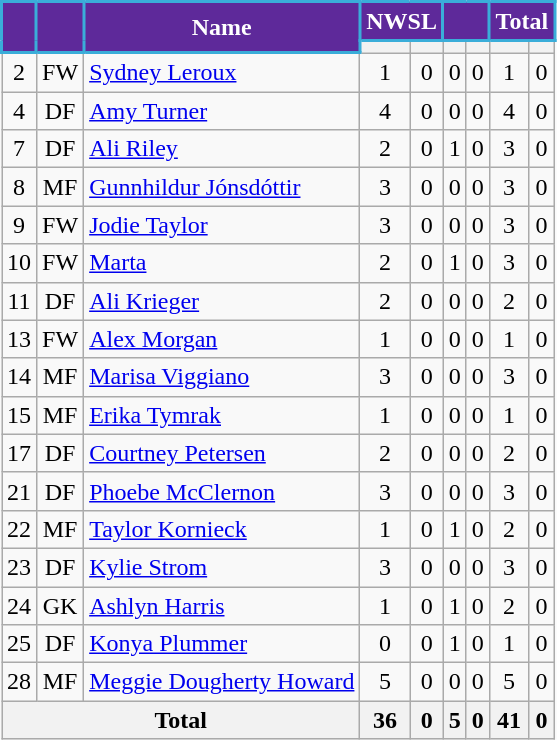<table class="wikitable sortable" style="text-align:center;">
<tr>
<th rowspan="2" style="background:#5E299A; color:white; border:2px solid #3aadd9;"></th>
<th rowspan="2" style="background:#5E299A; color:white; border:2px solid #3aadd9;"></th>
<th rowspan="2" style="background:#5E299A; color:white; border:2px solid #3aadd9;">Name</th>
<th colspan="2" style="background:#5E299A; color:white; border:2px solid #3aadd9;">NWSL</th>
<th colspan="2" style="background:#5E299A; color:white; border:2px solid #3aadd9;"></th>
<th colspan="2" style="background:#5E299A; color:white; border:2px solid #3aadd9;">Total</th>
</tr>
<tr>
<th></th>
<th></th>
<th></th>
<th></th>
<th></th>
<th></th>
</tr>
<tr>
<td>2</td>
<td>FW</td>
<td align="left"> <a href='#'>Sydney Leroux</a></td>
<td>1</td>
<td>0</td>
<td>0</td>
<td>0</td>
<td>1</td>
<td>0</td>
</tr>
<tr>
<td>4</td>
<td>DF</td>
<td align="left"> <a href='#'>Amy Turner</a></td>
<td>4</td>
<td>0</td>
<td>0</td>
<td>0</td>
<td>4</td>
<td>0</td>
</tr>
<tr>
<td>7</td>
<td>DF</td>
<td align="left"> <a href='#'>Ali Riley</a></td>
<td>2</td>
<td>0</td>
<td>1</td>
<td>0</td>
<td>3</td>
<td>0</td>
</tr>
<tr>
<td>8</td>
<td>MF</td>
<td align="left"> <a href='#'>Gunnhildur Jónsdóttir</a></td>
<td>3</td>
<td>0</td>
<td>0</td>
<td>0</td>
<td>3</td>
<td>0</td>
</tr>
<tr>
<td>9</td>
<td>FW</td>
<td align="left"> <a href='#'>Jodie Taylor</a></td>
<td>3</td>
<td>0</td>
<td>0</td>
<td>0</td>
<td>3</td>
<td>0</td>
</tr>
<tr>
<td>10</td>
<td>FW</td>
<td align="left"> <a href='#'>Marta</a></td>
<td>2</td>
<td>0</td>
<td>1</td>
<td>0</td>
<td>3</td>
<td>0</td>
</tr>
<tr>
<td>11</td>
<td>DF</td>
<td align="left"> <a href='#'>Ali Krieger</a></td>
<td>2</td>
<td>0</td>
<td>0</td>
<td>0</td>
<td>2</td>
<td>0</td>
</tr>
<tr>
<td>13</td>
<td>FW</td>
<td align="left"> <a href='#'>Alex Morgan</a></td>
<td>1</td>
<td>0</td>
<td>0</td>
<td>0</td>
<td>1</td>
<td>0</td>
</tr>
<tr>
<td>14</td>
<td>MF</td>
<td align="left"> <a href='#'>Marisa Viggiano</a></td>
<td>3</td>
<td>0</td>
<td>0</td>
<td>0</td>
<td>3</td>
<td>0</td>
</tr>
<tr>
<td>15</td>
<td>MF</td>
<td align="left"> <a href='#'>Erika Tymrak</a></td>
<td>1</td>
<td>0</td>
<td>0</td>
<td>0</td>
<td>1</td>
<td>0</td>
</tr>
<tr>
<td>17</td>
<td>DF</td>
<td align="left"> <a href='#'>Courtney Petersen</a></td>
<td>2</td>
<td>0</td>
<td>0</td>
<td>0</td>
<td>2</td>
<td>0</td>
</tr>
<tr>
<td>21</td>
<td>DF</td>
<td align="left"> <a href='#'>Phoebe McClernon</a></td>
<td>3</td>
<td>0</td>
<td>0</td>
<td>0</td>
<td>3</td>
<td>0</td>
</tr>
<tr>
<td>22</td>
<td>MF</td>
<td align="left"> <a href='#'>Taylor Kornieck</a></td>
<td>1</td>
<td>0</td>
<td>1</td>
<td>0</td>
<td>2</td>
<td>0</td>
</tr>
<tr>
<td>23</td>
<td>DF</td>
<td align="left"> <a href='#'>Kylie Strom</a></td>
<td>3</td>
<td>0</td>
<td>0</td>
<td>0</td>
<td>3</td>
<td>0</td>
</tr>
<tr>
<td>24</td>
<td>GK</td>
<td align="left"> <a href='#'>Ashlyn Harris</a></td>
<td>1</td>
<td>0</td>
<td>1</td>
<td>0</td>
<td>2</td>
<td>0</td>
</tr>
<tr>
<td>25</td>
<td>DF</td>
<td align="left"> <a href='#'>Konya Plummer</a></td>
<td>0</td>
<td>0</td>
<td>1</td>
<td>0</td>
<td>1</td>
<td>0</td>
</tr>
<tr>
<td>28</td>
<td>MF</td>
<td align="left"> <a href='#'>Meggie Dougherty Howard</a></td>
<td>5</td>
<td>0</td>
<td>0</td>
<td>0</td>
<td>5</td>
<td>0</td>
</tr>
<tr>
<th colspan="3">Total</th>
<th>36</th>
<th>0</th>
<th>5</th>
<th>0</th>
<th>41</th>
<th>0</th>
</tr>
</table>
